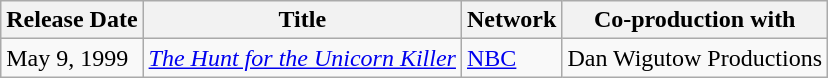<table class="wikitable sortable">
<tr>
<th>Release Date</th>
<th>Title</th>
<th>Network</th>
<th>Co-production with</th>
</tr>
<tr>
<td>May 9, 1999</td>
<td><em><a href='#'>The Hunt for the Unicorn Killer</a></em></td>
<td><a href='#'>NBC</a></td>
<td>Dan Wigutow Productions</td>
</tr>
</table>
